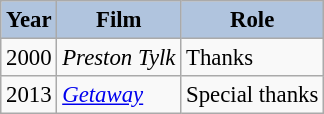<table class="wikitable" style="font-size:95%;">
<tr>
<th style="background:#B0C4DE;">Year</th>
<th style="background:#B0C4DE;">Film</th>
<th style="background:#B0C4DE;">Role</th>
</tr>
<tr>
<td>2000</td>
<td><em>Preston Tylk</em></td>
<td>Thanks</td>
</tr>
<tr>
<td>2013</td>
<td><em><a href='#'>Getaway</a></em></td>
<td>Special thanks</td>
</tr>
</table>
